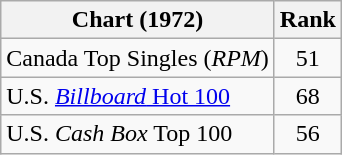<table class="wikitable">
<tr>
<th>Chart (1972)</th>
<th>Rank</th>
</tr>
<tr>
<td>Canada Top Singles (<em>RPM</em>)</td>
<td style="text-align:center;">51</td>
</tr>
<tr>
<td>U.S. <a href='#'><em>Billboard</em> Hot 100</a></td>
<td align="center">68</td>
</tr>
<tr>
<td>U.S. <em>Cash Box</em> Top 100</td>
<td align="center">56</td>
</tr>
</table>
